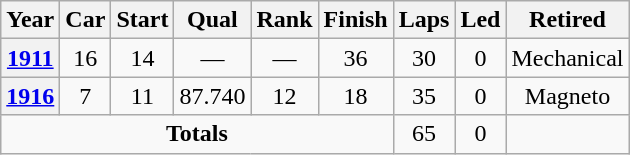<table class="wikitable" style="text-align:center">
<tr>
<th>Year</th>
<th>Car</th>
<th>Start</th>
<th>Qual</th>
<th>Rank</th>
<th>Finish</th>
<th>Laps</th>
<th>Led</th>
<th>Retired</th>
</tr>
<tr>
<th><a href='#'>1911</a></th>
<td>16</td>
<td>14</td>
<td>—</td>
<td>—</td>
<td>36</td>
<td>30</td>
<td>0</td>
<td>Mechanical</td>
</tr>
<tr>
<th><a href='#'>1916</a></th>
<td>7</td>
<td>11</td>
<td>87.740</td>
<td>12</td>
<td>18</td>
<td>35</td>
<td>0</td>
<td>Magneto</td>
</tr>
<tr>
<td colspan=6><strong>Totals</strong></td>
<td>65</td>
<td>0</td>
<td></td>
</tr>
</table>
